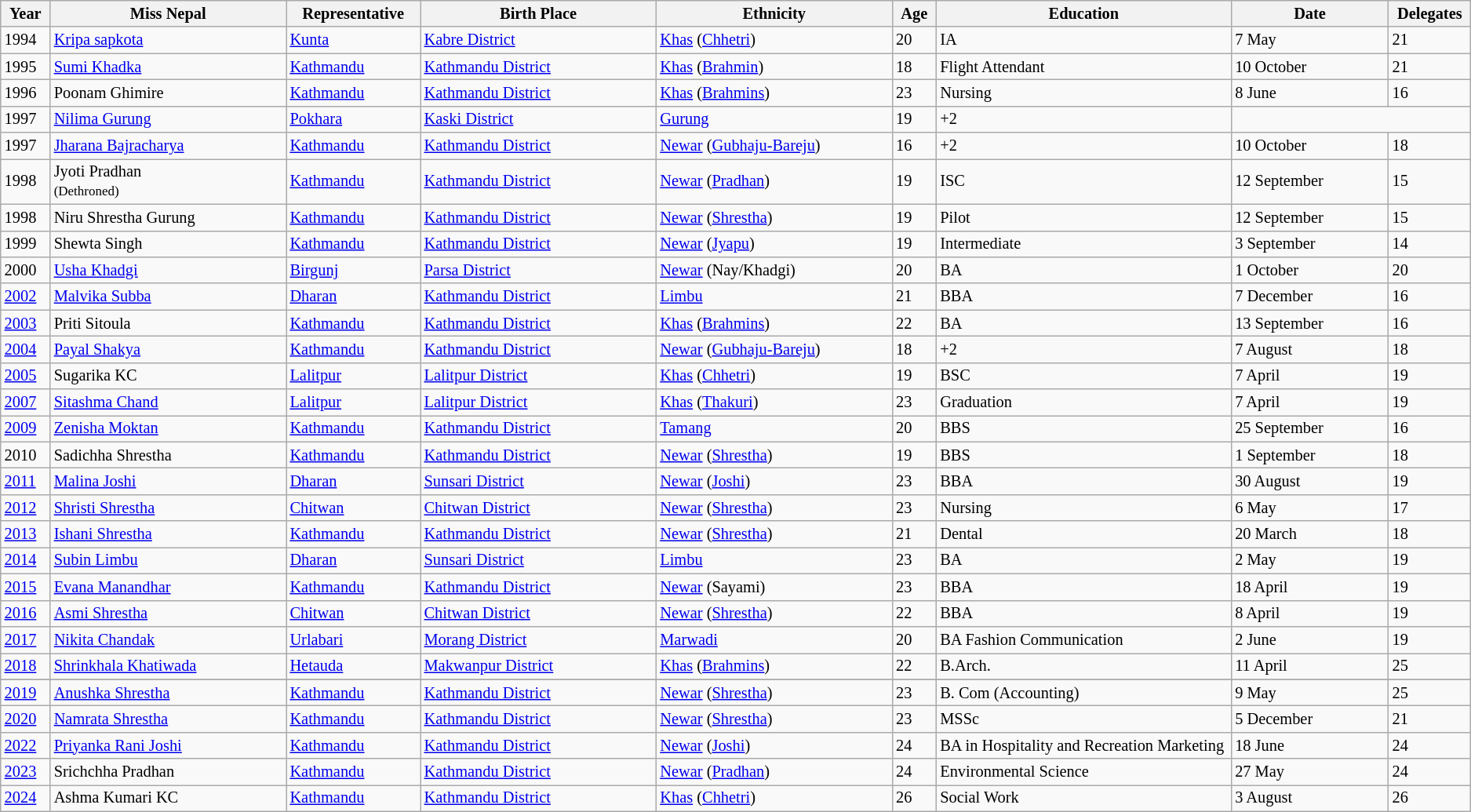<table class="wikitable" style="font-size: 85%;">
<tr>
<th width="2%">Year</th>
<th width="12%">Miss Nepal</th>
<th width="5%">Representative</th>
<th width="12%">Birth Place</th>
<th width="12%">Ethnicity</th>
<th width="2%">Age</th>
<th width="15%">Education</th>
<th width="8%">Date</th>
<th width="2%">Delegates</th>
</tr>
<tr>
<td>1994</td>
<td><a href='#'>Kripa sapkota</a></td>
<td><a href='#'>Kunta</a></td>
<td><a href='#'>Kabre District</a></td>
<td><a href='#'>Khas</a> (<a href='#'>Chhetri</a>)</td>
<td>20</td>
<td>IA</td>
<td>7 May</td>
<td>21</td>
</tr>
<tr>
<td>1995</td>
<td><a href='#'>Sumi Khadka</a></td>
<td><a href='#'>Kathmandu</a></td>
<td><a href='#'>Kathmandu District</a></td>
<td><a href='#'>Khas</a> (<a href='#'>Brahmin</a>)</td>
<td>18</td>
<td>Flight Attendant</td>
<td>10 October</td>
<td>21</td>
</tr>
<tr>
<td>1996</td>
<td>Poonam Ghimire</td>
<td><a href='#'>Kathmandu</a></td>
<td><a href='#'>Kathmandu District</a></td>
<td><a href='#'>Khas</a> (<a href='#'>Brahmins</a>)</td>
<td>23</td>
<td>Nursing</td>
<td>8 June</td>
<td>16</td>
</tr>
<tr>
<td>1997</td>
<td><a href='#'>Nilima Gurung</a></td>
<td><a href='#'>Pokhara</a></td>
<td><a href='#'>Kaski District</a></td>
<td><a href='#'>Gurung</a></td>
<td>19</td>
<td>+2</td>
</tr>
<tr>
<td>1997</td>
<td><a href='#'>Jharana Bajracharya</a></td>
<td><a href='#'>Kathmandu</a></td>
<td><a href='#'>Kathmandu District</a></td>
<td><a href='#'>Newar</a> (<a href='#'>Gubhaju-Bareju</a>)</td>
<td>16</td>
<td>+2</td>
<td>10 October</td>
<td>18</td>
</tr>
<tr>
<td>1998</td>
<td>Jyoti Pradhan <br><small>(Dethroned)</small></td>
<td><a href='#'>Kathmandu</a></td>
<td><a href='#'>Kathmandu District</a></td>
<td><a href='#'>Newar</a> (<a href='#'>Pradhan</a>)</td>
<td>19</td>
<td>ISC</td>
<td>12 September</td>
<td>15</td>
</tr>
<tr>
<td>1998</td>
<td>Niru Shrestha Gurung</td>
<td><a href='#'>Kathmandu</a></td>
<td><a href='#'>Kathmandu District</a></td>
<td><a href='#'>Newar</a> (<a href='#'>Shrestha</a>)</td>
<td>19</td>
<td>Pilot</td>
<td>12 September</td>
<td>15</td>
</tr>
<tr>
<td>1999</td>
<td>Shewta Singh</td>
<td><a href='#'>Kathmandu</a></td>
<td><a href='#'>Kathmandu District</a></td>
<td><a href='#'>Newar</a> (<a href='#'>Jyapu</a>)</td>
<td>19</td>
<td>Intermediate</td>
<td>3 September</td>
<td>14</td>
</tr>
<tr>
<td>2000</td>
<td><a href='#'>Usha Khadgi</a></td>
<td><a href='#'>Birgunj</a></td>
<td><a href='#'>Parsa District</a></td>
<td><a href='#'>Newar</a> (Nay/Khadgi)</td>
<td>20</td>
<td>BA</td>
<td>1 October</td>
<td>20</td>
</tr>
<tr>
<td><a href='#'>2002</a></td>
<td><a href='#'>Malvika Subba</a></td>
<td><a href='#'>Dharan</a></td>
<td><a href='#'>Kathmandu District</a></td>
<td><a href='#'>Limbu</a></td>
<td>21</td>
<td>BBA</td>
<td>7 December</td>
<td>16</td>
</tr>
<tr>
<td><a href='#'>2003</a></td>
<td>Priti Sitoula</td>
<td><a href='#'>Kathmandu</a></td>
<td><a href='#'>Kathmandu District</a></td>
<td><a href='#'>Khas</a> (<a href='#'>Brahmins</a>)</td>
<td>22</td>
<td>BA</td>
<td>13 September</td>
<td>16</td>
</tr>
<tr>
<td><a href='#'>2004</a></td>
<td><a href='#'>Payal Shakya</a></td>
<td><a href='#'>Kathmandu</a></td>
<td><a href='#'>Kathmandu District</a></td>
<td><a href='#'>Newar</a> (<a href='#'>Gubhaju-Bareju</a>)</td>
<td>18</td>
<td>+2</td>
<td>7 August</td>
<td>18</td>
</tr>
<tr>
<td><a href='#'>2005</a></td>
<td>Sugarika KC</td>
<td><a href='#'>Lalitpur</a></td>
<td><a href='#'>Lalitpur District</a></td>
<td><a href='#'>Khas</a> (<a href='#'>Chhetri</a>)</td>
<td>19</td>
<td>BSC</td>
<td>7 April</td>
<td>19</td>
</tr>
<tr>
<td><a href='#'>2007</a></td>
<td><a href='#'>Sitashma Chand</a></td>
<td><a href='#'>Lalitpur</a></td>
<td><a href='#'>Lalitpur District</a></td>
<td><a href='#'>Khas</a> (<a href='#'>Thakuri</a>)</td>
<td>23</td>
<td>Graduation</td>
<td>7 April</td>
<td>19</td>
</tr>
<tr>
<td><a href='#'>2009</a></td>
<td><a href='#'>Zenisha Moktan</a></td>
<td><a href='#'>Kathmandu</a></td>
<td><a href='#'>Kathmandu District</a></td>
<td><a href='#'>Tamang</a></td>
<td>20</td>
<td>BBS</td>
<td>25 September</td>
<td>16</td>
</tr>
<tr>
<td>2010</td>
<td>Sadichha Shrestha</td>
<td><a href='#'>Kathmandu</a></td>
<td><a href='#'>Kathmandu District</a></td>
<td><a href='#'>Newar</a> (<a href='#'>Shrestha</a>)</td>
<td>19</td>
<td>BBS</td>
<td>1 September</td>
<td>18</td>
</tr>
<tr>
<td><a href='#'>2011</a></td>
<td><a href='#'>Malina Joshi</a></td>
<td><a href='#'>Dharan</a></td>
<td><a href='#'>Sunsari District</a></td>
<td><a href='#'>Newar</a> (<a href='#'>Joshi</a>)</td>
<td>23</td>
<td>BBA</td>
<td>30 August</td>
<td>19</td>
</tr>
<tr>
<td><a href='#'>2012</a></td>
<td><a href='#'>Shristi Shrestha</a></td>
<td><a href='#'>Chitwan</a></td>
<td><a href='#'>Chitwan District</a></td>
<td><a href='#'>Newar</a> (<a href='#'>Shrestha</a>)</td>
<td>23</td>
<td>Nursing</td>
<td>6 May</td>
<td>17</td>
</tr>
<tr>
<td><a href='#'>2013</a></td>
<td><a href='#'>Ishani Shrestha</a></td>
<td><a href='#'>Kathmandu</a></td>
<td><a href='#'>Kathmandu District</a></td>
<td><a href='#'>Newar</a> (<a href='#'>Shrestha</a>)</td>
<td>21</td>
<td>Dental</td>
<td>20 March</td>
<td>18</td>
</tr>
<tr>
<td><a href='#'>2014</a></td>
<td><a href='#'>Subin Limbu</a></td>
<td><a href='#'>Dharan</a></td>
<td><a href='#'>Sunsari District</a></td>
<td><a href='#'>Limbu</a></td>
<td>23</td>
<td>BA</td>
<td>2 May</td>
<td>19</td>
</tr>
<tr>
<td><a href='#'>2015</a></td>
<td><a href='#'>Evana Manandhar</a></td>
<td><a href='#'>Kathmandu</a></td>
<td><a href='#'>Kathmandu District</a></td>
<td><a href='#'>Newar</a> (Sayami)</td>
<td>23</td>
<td>BBA</td>
<td>18 April</td>
<td>19</td>
</tr>
<tr>
<td><a href='#'>2016</a></td>
<td><a href='#'>Asmi Shrestha</a></td>
<td><a href='#'>Chitwan</a></td>
<td><a href='#'>Chitwan District</a></td>
<td><a href='#'>Newar</a> (<a href='#'>Shrestha</a>)</td>
<td>22</td>
<td>BBA</td>
<td>8 April</td>
<td>19</td>
</tr>
<tr>
<td><a href='#'>2017</a></td>
<td><a href='#'>Nikita Chandak</a></td>
<td><a href='#'>Urlabari</a></td>
<td><a href='#'>Morang District</a></td>
<td><a href='#'>Marwadi</a></td>
<td>20</td>
<td>BA Fashion Communication</td>
<td>2 June</td>
<td>19</td>
</tr>
<tr>
<td><a href='#'>2018</a></td>
<td><a href='#'>Shrinkhala Khatiwada</a></td>
<td><a href='#'>Hetauda</a></td>
<td><a href='#'>Makwanpur District</a></td>
<td><a href='#'>Khas</a> (<a href='#'>Brahmins</a>)</td>
<td>22</td>
<td>B.Arch.</td>
<td>11 April</td>
<td>25</td>
</tr>
<tr>
</tr>
<tr>
<td><a href='#'>2019</a></td>
<td><a href='#'>Anushka Shrestha</a></td>
<td><a href='#'>Kathmandu</a></td>
<td><a href='#'>Kathmandu District</a></td>
<td><a href='#'>Newar</a> (<a href='#'>Shrestha</a>)</td>
<td>23</td>
<td>B. Com (Accounting)</td>
<td>9 May</td>
<td>25</td>
</tr>
<tr>
<td><a href='#'>2020</a></td>
<td><a href='#'>Namrata Shrestha</a></td>
<td><a href='#'>Kathmandu</a></td>
<td><a href='#'>Kathmandu District</a></td>
<td><a href='#'>Newar</a> (<a href='#'>Shrestha</a>)</td>
<td>23</td>
<td>MSSc</td>
<td>5 December</td>
<td>21</td>
</tr>
<tr>
<td><a href='#'>2022</a></td>
<td><a href='#'>Priyanka Rani Joshi</a></td>
<td><a href='#'>Kathmandu</a></td>
<td><a href='#'>Kathmandu District</a></td>
<td><a href='#'>Newar</a> (<a href='#'>Joshi</a>)</td>
<td>24</td>
<td>BA in Hospitality and Recreation Marketing</td>
<td>18 June</td>
<td>24</td>
</tr>
<tr>
<td><a href='#'>2023</a></td>
<td>Srichchha Pradhan</td>
<td><a href='#'>Kathmandu</a></td>
<td><a href='#'>Kathmandu District</a></td>
<td><a href='#'>Newar</a> (<a href='#'>Pradhan</a>)</td>
<td>24</td>
<td>Environmental Science</td>
<td>27 May</td>
<td>24</td>
</tr>
<tr>
<td><a href='#'>2024</a></td>
<td>Ashma Kumari KC</td>
<td><a href='#'>Kathmandu</a></td>
<td><a href='#'>Kathmandu District</a></td>
<td><a href='#'>Khas</a> (<a href='#'>Chhetri</a>)</td>
<td>26</td>
<td>Social Work</td>
<td>3 August</td>
<td>26</td>
</tr>
</table>
